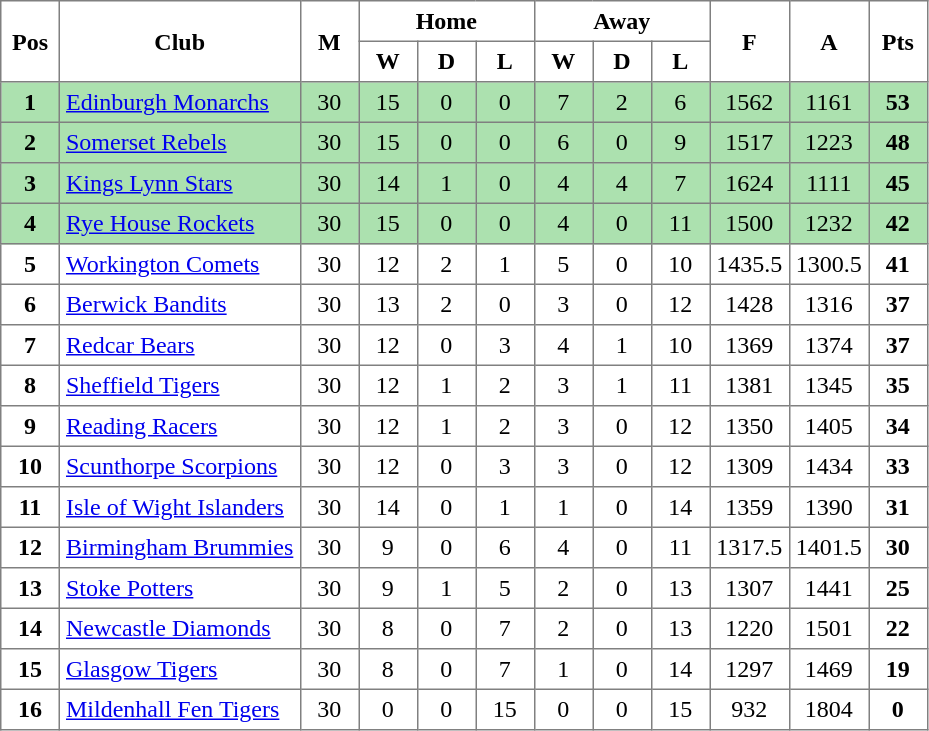<table class="toccolours" border="1" cellpadding="4" cellspacing="0" style="border-collapse: collapse; margin:0;">
<tr>
<th width=30 rowspan=2>Pos</th>
<th rowspan=2>Club</th>
<th rowspan=2 width=30>M</th>
<th colspan=3>Home</th>
<th colspan=3>Away</th>
<th rowspan=2 width=30>F</th>
<th width=30 rowspan=2>A</th>
<th width=30 rowspan=2>Pts</th>
</tr>
<tr>
<th width=30>W</th>
<th width=30>D</th>
<th width=30>L</th>
<th width=30>W</th>
<th width=30>D</th>
<th width=30>L</th>
</tr>
<tr align=center | style="background:#ACE1AF">
<th>1</th>
<td align=left><a href='#'>Edinburgh Monarchs</a></td>
<td>30</td>
<td>15</td>
<td>0</td>
<td>0</td>
<td>7</td>
<td>2</td>
<td>6</td>
<td>1562</td>
<td>1161</td>
<td><strong>53</strong></td>
</tr>
<tr align=center | style="background:#ACE1AF">
<th>2</th>
<td align=left><a href='#'>Somerset Rebels</a></td>
<td>30</td>
<td>15</td>
<td>0</td>
<td>0</td>
<td>6</td>
<td>0</td>
<td>9</td>
<td>1517</td>
<td>1223</td>
<td><strong>48</strong></td>
</tr>
<tr align=center | style="background:#ACE1AF">
<th>3</th>
<td align=left><a href='#'>Kings Lynn Stars</a></td>
<td>30</td>
<td>14</td>
<td>1</td>
<td>0</td>
<td>4</td>
<td>4</td>
<td>7</td>
<td>1624</td>
<td>1111</td>
<td><strong>45</strong></td>
</tr>
<tr align=center | style="background:#ACE1AF">
<th>4</th>
<td align=left><a href='#'>Rye House Rockets</a></td>
<td>30</td>
<td>15</td>
<td>0</td>
<td>0</td>
<td>4</td>
<td>0</td>
<td>11</td>
<td>1500</td>
<td>1232</td>
<td><strong>42</strong></td>
</tr>
<tr align=center>
<th>5</th>
<td align=left><a href='#'>Workington Comets</a></td>
<td>30</td>
<td>12</td>
<td>2</td>
<td>1</td>
<td>5</td>
<td>0</td>
<td>10</td>
<td>1435.5</td>
<td>1300.5</td>
<td><strong>41</strong></td>
</tr>
<tr align=center>
<th>6</th>
<td align=left><a href='#'>Berwick Bandits</a></td>
<td>30</td>
<td>13</td>
<td>2</td>
<td>0</td>
<td>3</td>
<td>0</td>
<td>12</td>
<td>1428</td>
<td>1316</td>
<td><strong>37</strong></td>
</tr>
<tr align=center>
<th>7</th>
<td align=left><a href='#'>Redcar Bears</a></td>
<td>30</td>
<td>12</td>
<td>0</td>
<td>3</td>
<td>4</td>
<td>1</td>
<td>10</td>
<td>1369</td>
<td>1374</td>
<td><strong>37</strong></td>
</tr>
<tr align=center |>
<th>8</th>
<td align=left><a href='#'>Sheffield Tigers</a></td>
<td>30</td>
<td>12</td>
<td>1</td>
<td>2</td>
<td>3</td>
<td>1</td>
<td>11</td>
<td>1381</td>
<td>1345</td>
<td><strong>35</strong></td>
</tr>
<tr align=center |>
<th>9</th>
<td align=left><a href='#'>Reading Racers</a></td>
<td>30</td>
<td>12</td>
<td>1</td>
<td>2</td>
<td>3</td>
<td>0</td>
<td>12</td>
<td>1350</td>
<td>1405</td>
<td><strong>34</strong></td>
</tr>
<tr align=center |>
<th>10</th>
<td align=left><a href='#'>Scunthorpe Scorpions</a></td>
<td>30</td>
<td>12</td>
<td>0</td>
<td>3</td>
<td>3</td>
<td>0</td>
<td>12</td>
<td>1309</td>
<td>1434</td>
<td><strong>33</strong></td>
</tr>
<tr align=center |>
<th>11</th>
<td align=left><a href='#'>Isle of Wight Islanders</a></td>
<td>30</td>
<td>14</td>
<td>0</td>
<td>1</td>
<td>1</td>
<td>0</td>
<td>14</td>
<td>1359</td>
<td>1390</td>
<td><strong>31</strong></td>
</tr>
<tr align=center |>
<th>12</th>
<td align=left><a href='#'>Birmingham Brummies</a></td>
<td>30</td>
<td>9</td>
<td>0</td>
<td>6</td>
<td>4</td>
<td>0</td>
<td>11</td>
<td>1317.5</td>
<td>1401.5</td>
<td><strong>30</strong></td>
</tr>
<tr align=center |>
<th>13</th>
<td align=left><a href='#'>Stoke Potters</a></td>
<td>30</td>
<td>9</td>
<td>1</td>
<td>5</td>
<td>2</td>
<td>0</td>
<td>13</td>
<td>1307</td>
<td>1441</td>
<td><strong>25</strong></td>
</tr>
<tr align=center |>
<th>14</th>
<td align=left><a href='#'>Newcastle Diamonds</a></td>
<td>30</td>
<td>8</td>
<td>0</td>
<td>7</td>
<td>2</td>
<td>0</td>
<td>13</td>
<td>1220</td>
<td>1501</td>
<td><strong>22</strong></td>
</tr>
<tr align=center |>
<th>15</th>
<td align=left><a href='#'>Glasgow Tigers</a></td>
<td>30</td>
<td>8</td>
<td>0</td>
<td>7</td>
<td>1</td>
<td>0</td>
<td>14</td>
<td>1297</td>
<td>1469</td>
<td><strong>19</strong></td>
</tr>
<tr align=center |>
<th>16</th>
<td align=left><a href='#'>Mildenhall Fen Tigers</a></td>
<td>30</td>
<td>0</td>
<td>0</td>
<td>15</td>
<td>0</td>
<td>0</td>
<td>15</td>
<td>932</td>
<td>1804</td>
<td><strong>0</strong></td>
</tr>
</table>
